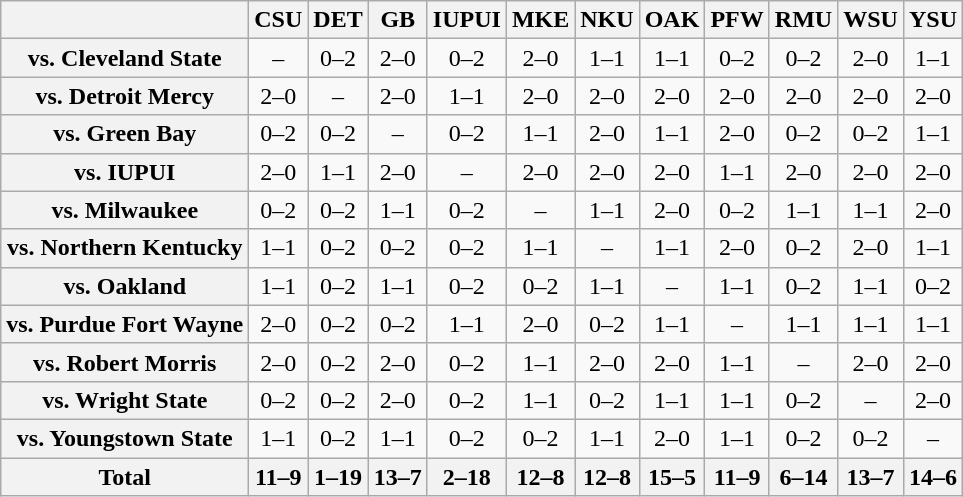<table class="wikitable" style="text-align:center">
<tr>
<th colspan="1"></th>
<th style=>CSU</th>
<th style=>DET</th>
<th style=>GB</th>
<th style=>IUPUI</th>
<th style=>MKE</th>
<th style=>NKU</th>
<th style=>OAK</th>
<th style=>PFW</th>
<th style=>RMU</th>
<th style=>WSU</th>
<th style=>YSU</th>
</tr>
<tr>
<th>vs. Cleveland State</th>
<td>–</td>
<td>0–2</td>
<td>2–0</td>
<td>0–2</td>
<td>2–0</td>
<td>1–1</td>
<td>1–1</td>
<td>0–2</td>
<td>0–2</td>
<td>2–0</td>
<td>1–1</td>
</tr>
<tr>
<th>vs. Detroit Mercy</th>
<td>2–0</td>
<td>–</td>
<td>2–0</td>
<td>1–1</td>
<td>2–0</td>
<td>2–0</td>
<td>2–0</td>
<td>2–0</td>
<td>2–0</td>
<td>2–0</td>
<td>2–0</td>
</tr>
<tr>
<th>vs. Green Bay</th>
<td>0–2</td>
<td>0–2</td>
<td>–</td>
<td>0–2</td>
<td>1–1</td>
<td>2–0</td>
<td>1–1</td>
<td>2–0</td>
<td>0–2</td>
<td>0–2</td>
<td>1–1</td>
</tr>
<tr>
<th>vs. IUPUI</th>
<td>2–0</td>
<td>1–1</td>
<td>2–0</td>
<td>–</td>
<td>2–0</td>
<td>2–0</td>
<td>2–0</td>
<td>1–1</td>
<td>2–0</td>
<td>2–0</td>
<td>2–0</td>
</tr>
<tr>
<th>vs. Milwaukee</th>
<td>0–2</td>
<td>0–2</td>
<td>1–1</td>
<td>0–2</td>
<td>–</td>
<td>1–1</td>
<td>2–0</td>
<td>0–2</td>
<td>1–1</td>
<td>1–1</td>
<td>2–0</td>
</tr>
<tr>
<th>vs. Northern Kentucky</th>
<td>1–1</td>
<td>0–2</td>
<td>0–2</td>
<td>0–2</td>
<td>1–1</td>
<td>–</td>
<td>1–1</td>
<td>2–0</td>
<td>0–2</td>
<td>2–0</td>
<td>1–1</td>
</tr>
<tr>
<th>vs. Oakland</th>
<td>1–1</td>
<td>0–2</td>
<td>1–1</td>
<td>0–2</td>
<td>0–2</td>
<td>1–1</td>
<td>–</td>
<td>1–1</td>
<td>0–2</td>
<td>1–1</td>
<td>0–2</td>
</tr>
<tr>
<th>vs. Purdue Fort Wayne</th>
<td>2–0</td>
<td>0–2</td>
<td>0–2</td>
<td>1–1</td>
<td>2–0</td>
<td>0–2</td>
<td>1–1</td>
<td>–</td>
<td>1–1</td>
<td>1–1</td>
<td>1–1</td>
</tr>
<tr>
<th>vs. Robert Morris</th>
<td>2–0</td>
<td>0–2</td>
<td>2–0</td>
<td>0–2</td>
<td>1–1</td>
<td>2–0</td>
<td>2–0</td>
<td>1–1</td>
<td>–</td>
<td>2–0</td>
<td>2–0</td>
</tr>
<tr>
<th>vs. Wright State</th>
<td>0–2</td>
<td>0–2</td>
<td>2–0</td>
<td>0–2</td>
<td>1–1</td>
<td>0–2</td>
<td>1–1</td>
<td>1–1</td>
<td>0–2</td>
<td>–</td>
<td>2–0</td>
</tr>
<tr>
<th>vs. Youngstown State</th>
<td>1–1</td>
<td>0–2</td>
<td>1–1</td>
<td>0–2</td>
<td>0–2</td>
<td>1–1</td>
<td>2–0</td>
<td>1–1</td>
<td>0–2</td>
<td>0–2</td>
<td>–</td>
</tr>
<tr>
<th>Total</th>
<th>11–9</th>
<th>1–19</th>
<th>13–7</th>
<th>2–18</th>
<th>12–8</th>
<th>12–8</th>
<th>15–5</th>
<th>11–9</th>
<th>6–14</th>
<th>13–7</th>
<th>14–6</th>
</tr>
</table>
